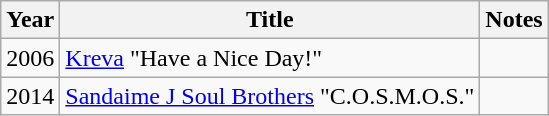<table class="wikitable">
<tr>
<th>Year</th>
<th>Title</th>
<th>Notes</th>
</tr>
<tr>
<td>2006</td>
<td><a href='#'>Kreva</a> "Have a Nice Day!"</td>
<td></td>
</tr>
<tr>
<td>2014</td>
<td><a href='#'>Sandaime J Soul Brothers</a> "C.O.S.M.O.S."</td>
<td></td>
</tr>
</table>
